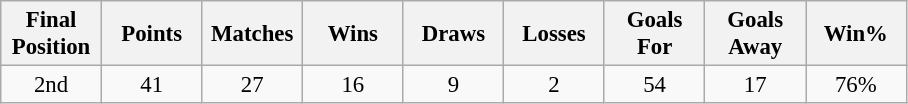<table class="wikitable" style="font-size: 95%; text-align: center;">
<tr>
<th width=60>Final Position</th>
<th width=60>Points</th>
<th width=60>Matches</th>
<th width=60>Wins</th>
<th width=60>Draws</th>
<th width=60>Losses</th>
<th width=60>Goals For</th>
<th width=60>Goals Away</th>
<th width=60>Win%</th>
</tr>
<tr>
<td>2nd</td>
<td>41</td>
<td>27</td>
<td>16</td>
<td>9</td>
<td>2</td>
<td>54</td>
<td>17</td>
<td>76%</td>
</tr>
</table>
